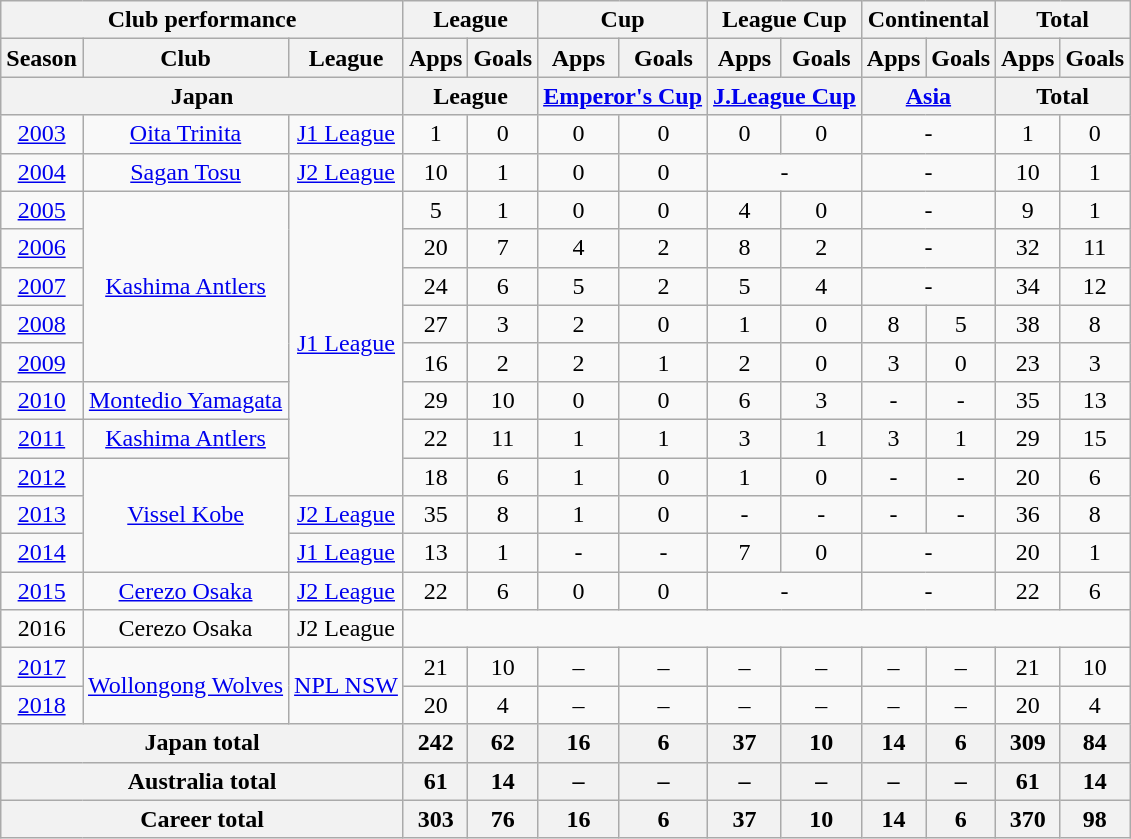<table class="wikitable" style="text-align:center">
<tr>
<th colspan=3>Club performance</th>
<th colspan=2>League</th>
<th colspan=2>Cup</th>
<th colspan=2>League Cup</th>
<th colspan=2>Continental</th>
<th colspan=2>Total</th>
</tr>
<tr>
<th>Season</th>
<th>Club</th>
<th>League</th>
<th>Apps</th>
<th>Goals</th>
<th>Apps</th>
<th>Goals</th>
<th>Apps</th>
<th>Goals</th>
<th>Apps</th>
<th>Goals</th>
<th>Apps</th>
<th>Goals</th>
</tr>
<tr>
<th colspan=3>Japan</th>
<th colspan=2>League</th>
<th colspan=2><a href='#'>Emperor's Cup</a></th>
<th colspan=2><a href='#'>J.League Cup</a></th>
<th colspan=2><a href='#'>Asia</a></th>
<th colspan=2>Total</th>
</tr>
<tr>
<td><a href='#'>2003</a></td>
<td><a href='#'>Oita Trinita</a></td>
<td><a href='#'>J1 League</a></td>
<td>1</td>
<td>0</td>
<td>0</td>
<td>0</td>
<td>0</td>
<td>0</td>
<td colspan="2">-</td>
<td>1</td>
<td>0</td>
</tr>
<tr>
<td><a href='#'>2004</a></td>
<td><a href='#'>Sagan Tosu</a></td>
<td><a href='#'>J2 League</a></td>
<td>10</td>
<td>1</td>
<td>0</td>
<td>0</td>
<td colspan="2">-</td>
<td colspan="2">-</td>
<td>10</td>
<td>1</td>
</tr>
<tr>
<td><a href='#'>2005</a></td>
<td rowspan="5"><a href='#'>Kashima Antlers</a></td>
<td rowspan="8"><a href='#'>J1 League</a></td>
<td>5</td>
<td>1</td>
<td>0</td>
<td>0</td>
<td>4</td>
<td>0</td>
<td colspan="2">-</td>
<td>9</td>
<td>1</td>
</tr>
<tr>
<td><a href='#'>2006</a></td>
<td>20</td>
<td>7</td>
<td>4</td>
<td>2</td>
<td>8</td>
<td>2</td>
<td colspan="2">-</td>
<td>32</td>
<td>11</td>
</tr>
<tr>
<td><a href='#'>2007</a></td>
<td>24</td>
<td>6</td>
<td>5</td>
<td>2</td>
<td>5</td>
<td>4</td>
<td colspan="2">-</td>
<td>34</td>
<td>12</td>
</tr>
<tr>
<td><a href='#'>2008</a></td>
<td>27</td>
<td>3</td>
<td>2</td>
<td>0</td>
<td>1</td>
<td>0</td>
<td>8</td>
<td>5</td>
<td>38</td>
<td>8</td>
</tr>
<tr>
<td><a href='#'>2009</a></td>
<td>16</td>
<td>2</td>
<td>2</td>
<td>1</td>
<td>2</td>
<td>0</td>
<td>3</td>
<td>0</td>
<td>23</td>
<td>3</td>
</tr>
<tr>
<td><a href='#'>2010</a></td>
<td><a href='#'>Montedio Yamagata</a></td>
<td>29</td>
<td>10</td>
<td>0</td>
<td>0</td>
<td>6</td>
<td>3</td>
<td>-</td>
<td>-</td>
<td>35</td>
<td>13</td>
</tr>
<tr>
<td><a href='#'>2011</a></td>
<td><a href='#'>Kashima Antlers</a></td>
<td>22</td>
<td>11</td>
<td>1</td>
<td>1</td>
<td>3</td>
<td>1</td>
<td>3</td>
<td>1</td>
<td>29</td>
<td>15</td>
</tr>
<tr>
<td><a href='#'>2012</a></td>
<td rowspan="3"><a href='#'>Vissel Kobe</a></td>
<td>18</td>
<td>6</td>
<td>1</td>
<td>0</td>
<td>1</td>
<td>0</td>
<td>-</td>
<td>-</td>
<td>20</td>
<td>6</td>
</tr>
<tr>
<td><a href='#'>2013</a></td>
<td><a href='#'>J2 League</a></td>
<td>35</td>
<td>8</td>
<td>1</td>
<td>0</td>
<td>-</td>
<td>-</td>
<td>-</td>
<td>-</td>
<td>36</td>
<td>8</td>
</tr>
<tr>
<td><a href='#'>2014</a></td>
<td><a href='#'>J1 League</a></td>
<td>13</td>
<td>1</td>
<td>-</td>
<td>-</td>
<td>7</td>
<td>0</td>
<td colspan="2">-</td>
<td>20</td>
<td>1</td>
</tr>
<tr>
<td><a href='#'>2015</a></td>
<td><a href='#'>Cerezo Osaka</a></td>
<td><a href='#'>J2 League</a></td>
<td>22</td>
<td>6</td>
<td>0</td>
<td>0</td>
<td colspan="2">-</td>
<td colspan="2">-</td>
<td>22</td>
<td>6</td>
</tr>
<tr>
<td>2016</td>
<td>Cerezo Osaka</td>
<td>J2 League</td>
<td colspan=10></td>
</tr>
<tr>
<td><a href='#'>2017</a></td>
<td rowspan=2><a href='#'>Wollongong Wolves</a></td>
<td rowspan=2><a href='#'>NPL NSW</a></td>
<td>21</td>
<td>10</td>
<td>–</td>
<td>–</td>
<td>–</td>
<td>–</td>
<td>–</td>
<td>–</td>
<td>21</td>
<td>10</td>
</tr>
<tr>
<td><a href='#'>2018</a></td>
<td>20</td>
<td>4</td>
<td>–</td>
<td>–</td>
<td>–</td>
<td>–</td>
<td>–</td>
<td>–</td>
<td>20</td>
<td>4</td>
</tr>
<tr>
<th colspan=3>Japan total</th>
<th>242</th>
<th>62</th>
<th>16</th>
<th>6</th>
<th>37</th>
<th>10</th>
<th>14</th>
<th>6</th>
<th>309</th>
<th>84</th>
</tr>
<tr>
<th colspan=3>Australia total</th>
<th>61</th>
<th>14</th>
<th>–</th>
<th>–</th>
<th>–</th>
<th>–</th>
<th>–</th>
<th>–</th>
<th>61</th>
<th>14</th>
</tr>
<tr>
<th colspan=3>Career total</th>
<th>303</th>
<th>76</th>
<th>16</th>
<th>6</th>
<th>37</th>
<th>10</th>
<th>14</th>
<th>6</th>
<th>370</th>
<th>98</th>
</tr>
</table>
